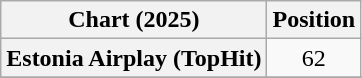<table class="wikitable plainrowheaders" style="text-align:center">
<tr>
<th scope="col">Chart (2025)</th>
<th scope="col">Position</th>
</tr>
<tr>
<th scope="row">Estonia Airplay (TopHit)</th>
<td>62</td>
</tr>
<tr>
</tr>
</table>
